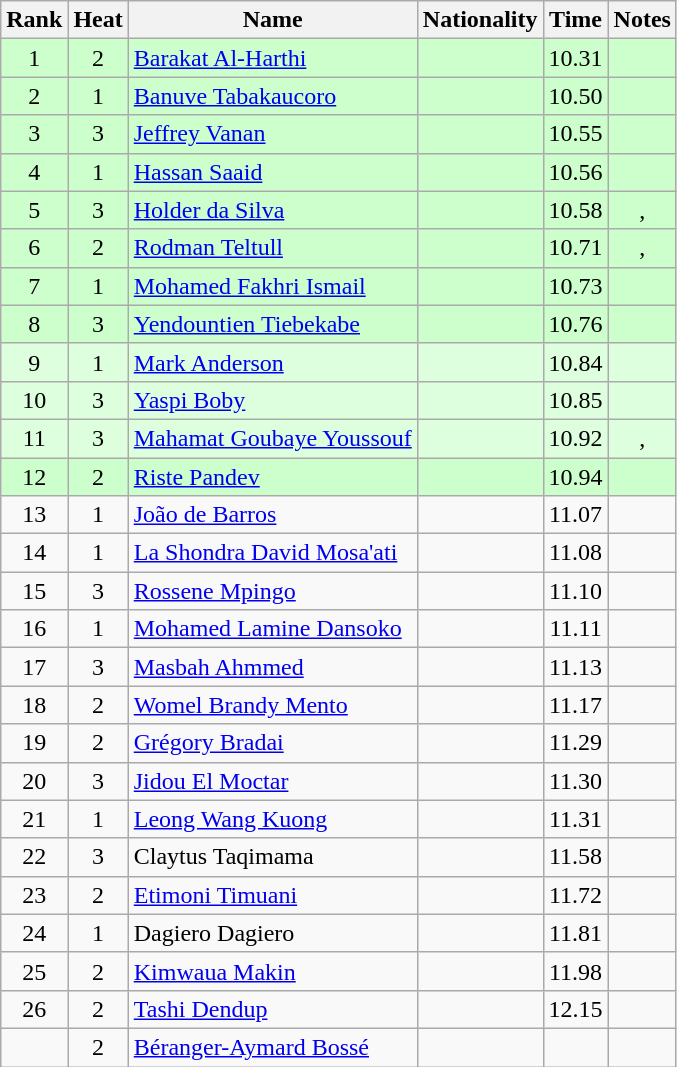<table class="wikitable sortable" style="text-align:center">
<tr>
<th>Rank</th>
<th>Heat</th>
<th>Name</th>
<th>Nationality</th>
<th>Time</th>
<th>Notes</th>
</tr>
<tr bgcolor=ccffcc>
<td>1</td>
<td>2</td>
<td align=left><a href='#'>Barakat Al-Harthi</a></td>
<td align=left></td>
<td>10.31</td>
<td></td>
</tr>
<tr bgcolor=ccffcc>
<td>2</td>
<td>1</td>
<td align=left><a href='#'>Banuve Tabakaucoro</a></td>
<td align=left></td>
<td>10.50</td>
<td></td>
</tr>
<tr bgcolor=ccffcc>
<td>3</td>
<td>3</td>
<td align=left><a href='#'>Jeffrey Vanan</a></td>
<td align=left></td>
<td>10.55</td>
<td></td>
</tr>
<tr bgcolor=ccffcc>
<td>4</td>
<td>1</td>
<td align=left><a href='#'>Hassan Saaid</a></td>
<td align=left></td>
<td>10.56</td>
<td></td>
</tr>
<tr bgcolor=ccffcc>
<td>5</td>
<td>3</td>
<td align=left><a href='#'>Holder da Silva</a></td>
<td align=left></td>
<td>10.58</td>
<td>, </td>
</tr>
<tr bgcolor=ccffcc>
<td>6</td>
<td>2</td>
<td align=left><a href='#'>Rodman Teltull</a></td>
<td align=left></td>
<td>10.71</td>
<td>, </td>
</tr>
<tr bgcolor=ccffcc>
<td>7</td>
<td>1</td>
<td align=left><a href='#'>Mohamed Fakhri Ismail</a></td>
<td align=left></td>
<td>10.73</td>
<td></td>
</tr>
<tr bgcolor=ccffcc>
<td>8</td>
<td>3</td>
<td align=left><a href='#'>Yendountien Tiebekabe</a></td>
<td align=left></td>
<td>10.76</td>
<td></td>
</tr>
<tr bgcolor=ddffdd>
<td>9</td>
<td>1</td>
<td align=left><a href='#'>Mark Anderson</a></td>
<td align=left></td>
<td>10.84</td>
<td></td>
</tr>
<tr bgcolor=ddffdd>
<td>10</td>
<td>3</td>
<td align=left><a href='#'>Yaspi Boby</a></td>
<td align=left></td>
<td>10.85</td>
<td></td>
</tr>
<tr bgcolor=ddffdd>
<td>11</td>
<td>3</td>
<td align=left><a href='#'>Mahamat Goubaye Youssouf</a></td>
<td align=left></td>
<td>10.92</td>
<td>, </td>
</tr>
<tr bgcolor=ccffcc>
<td>12</td>
<td>2</td>
<td align=left><a href='#'>Riste Pandev</a></td>
<td align=left></td>
<td>10.94</td>
<td></td>
</tr>
<tr>
<td>13</td>
<td>1</td>
<td align=left><a href='#'>João de Barros</a></td>
<td align=left></td>
<td>11.07</td>
<td></td>
</tr>
<tr>
<td>14</td>
<td>1</td>
<td align=left><a href='#'>La Shondra David Mosa'ati</a></td>
<td align=left></td>
<td>11.08</td>
<td></td>
</tr>
<tr>
<td>15</td>
<td>3</td>
<td align=left><a href='#'>Rossene Mpingo</a></td>
<td align=left></td>
<td>11.10</td>
<td></td>
</tr>
<tr>
<td>16</td>
<td>1</td>
<td align=left><a href='#'>Mohamed Lamine Dansoko</a></td>
<td align=left></td>
<td>11.11</td>
<td></td>
</tr>
<tr>
<td>17</td>
<td>3</td>
<td align=left><a href='#'>Masbah Ahmmed</a></td>
<td align=left></td>
<td>11.13</td>
<td></td>
</tr>
<tr>
<td>18</td>
<td>2</td>
<td align=left><a href='#'>Womel Brandy Mento</a></td>
<td align=left></td>
<td>11.17</td>
<td></td>
</tr>
<tr>
<td>19</td>
<td>2</td>
<td align=left><a href='#'>Grégory Bradai</a></td>
<td align=left></td>
<td>11.29</td>
<td></td>
</tr>
<tr>
<td>20</td>
<td>3</td>
<td align=left><a href='#'>Jidou El Moctar</a></td>
<td align=left></td>
<td>11.30</td>
<td></td>
</tr>
<tr>
<td>21</td>
<td>1</td>
<td align=left><a href='#'>Leong Wang Kuong</a></td>
<td align=left></td>
<td>11.31</td>
<td></td>
</tr>
<tr>
<td>22</td>
<td>3</td>
<td align=left>Claytus Taqimama</td>
<td align=left></td>
<td>11.58</td>
<td></td>
</tr>
<tr>
<td>23</td>
<td>2</td>
<td align=left><a href='#'>Etimoni Timuani</a></td>
<td align=left></td>
<td>11.72</td>
<td></td>
</tr>
<tr>
<td>24</td>
<td>1</td>
<td align=left>Dagiero Dagiero</td>
<td align=left></td>
<td>11.81</td>
<td></td>
</tr>
<tr>
<td>25</td>
<td>2</td>
<td align=left><a href='#'>Kimwaua Makin</a></td>
<td align=left></td>
<td>11.98</td>
<td></td>
</tr>
<tr>
<td>26</td>
<td>2</td>
<td align=left><a href='#'>Tashi Dendup</a></td>
<td align=left></td>
<td>12.15</td>
<td></td>
</tr>
<tr>
<td></td>
<td>2</td>
<td align=left><a href='#'>Béranger-Aymard Bossé</a></td>
<td align=left></td>
<td></td>
<td></td>
</tr>
</table>
